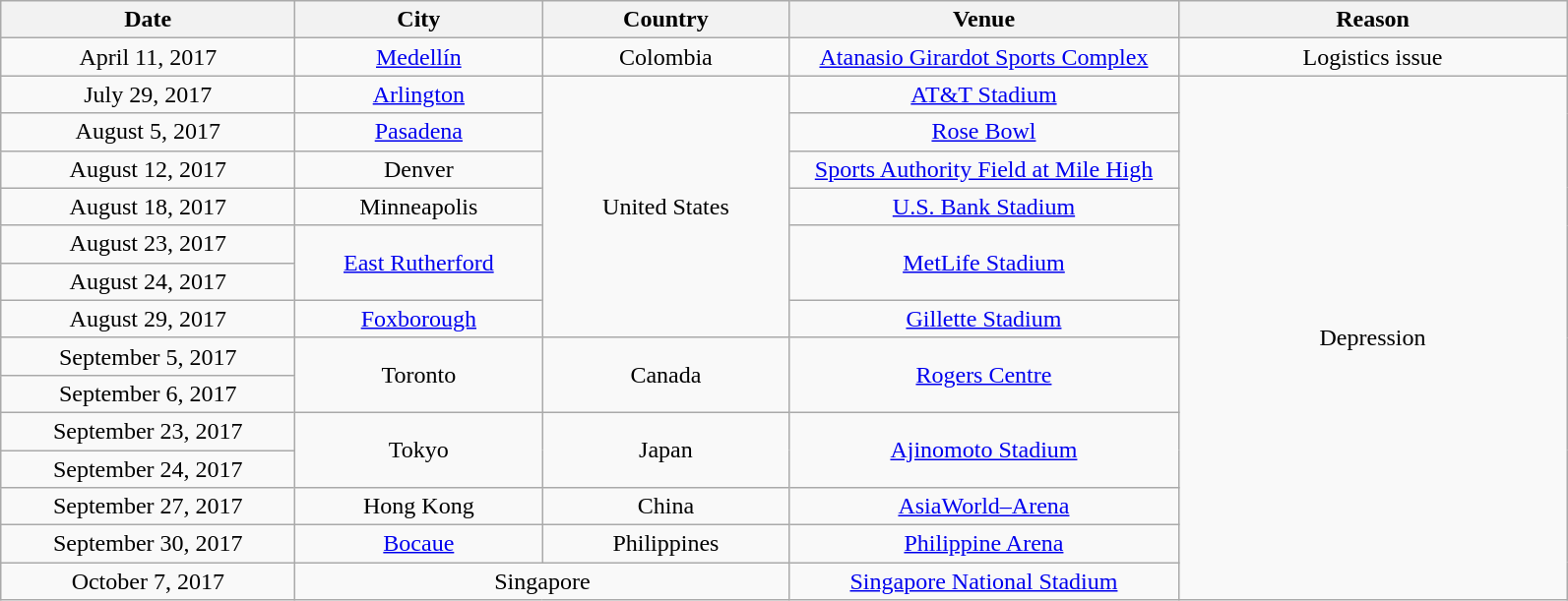<table class="wikitable" style="text-align:center;">
<tr>
<th scope="col" style="width:12em;">Date</th>
<th scope="col" style="width:10em;">City</th>
<th scope="col" style="width:10em;">Country</th>
<th scope="col" style="width:16em;">Venue</th>
<th scope="col" style="width:16em;">Reason</th>
</tr>
<tr>
<td>April 11, 2017</td>
<td><a href='#'>Medellín</a></td>
<td>Colombia</td>
<td><a href='#'>Atanasio Girardot Sports Complex</a></td>
<td>Logistics issue</td>
</tr>
<tr>
<td>July 29, 2017</td>
<td><a href='#'>Arlington</a></td>
<td rowspan="7">United States</td>
<td><a href='#'>AT&T Stadium</a></td>
<td rowspan="14">Depression</td>
</tr>
<tr>
<td>August 5, 2017</td>
<td><a href='#'>Pasadena</a></td>
<td><a href='#'>Rose Bowl</a></td>
</tr>
<tr>
<td>August 12, 2017</td>
<td>Denver</td>
<td><a href='#'>Sports Authority Field at Mile High</a></td>
</tr>
<tr>
<td>August 18, 2017</td>
<td>Minneapolis</td>
<td><a href='#'>U.S. Bank Stadium</a></td>
</tr>
<tr>
<td>August 23, 2017</td>
<td rowspan="2"><a href='#'>East Rutherford</a></td>
<td rowspan="2"><a href='#'>MetLife Stadium</a></td>
</tr>
<tr>
<td>August 24, 2017</td>
</tr>
<tr>
<td>August 29, 2017</td>
<td><a href='#'>Foxborough</a></td>
<td><a href='#'>Gillette Stadium</a></td>
</tr>
<tr>
<td>September 5, 2017</td>
<td rowspan="2">Toronto</td>
<td rowspan="2">Canada</td>
<td rowspan="2"><a href='#'>Rogers Centre</a></td>
</tr>
<tr>
<td>September 6, 2017</td>
</tr>
<tr>
<td>September 23, 2017</td>
<td rowspan="2">Tokyo</td>
<td rowspan="2">Japan</td>
<td rowspan="2"><a href='#'>Ajinomoto Stadium</a></td>
</tr>
<tr>
<td>September 24, 2017</td>
</tr>
<tr>
<td>September 27, 2017</td>
<td>Hong Kong</td>
<td>China</td>
<td><a href='#'>AsiaWorld–Arena</a></td>
</tr>
<tr>
<td>September 30, 2017</td>
<td><a href='#'>Bocaue</a></td>
<td>Philippines</td>
<td><a href='#'>Philippine Arena</a></td>
</tr>
<tr>
<td>October 7, 2017</td>
<td colspan="2">Singapore</td>
<td><a href='#'>Singapore National Stadium</a></td>
</tr>
</table>
